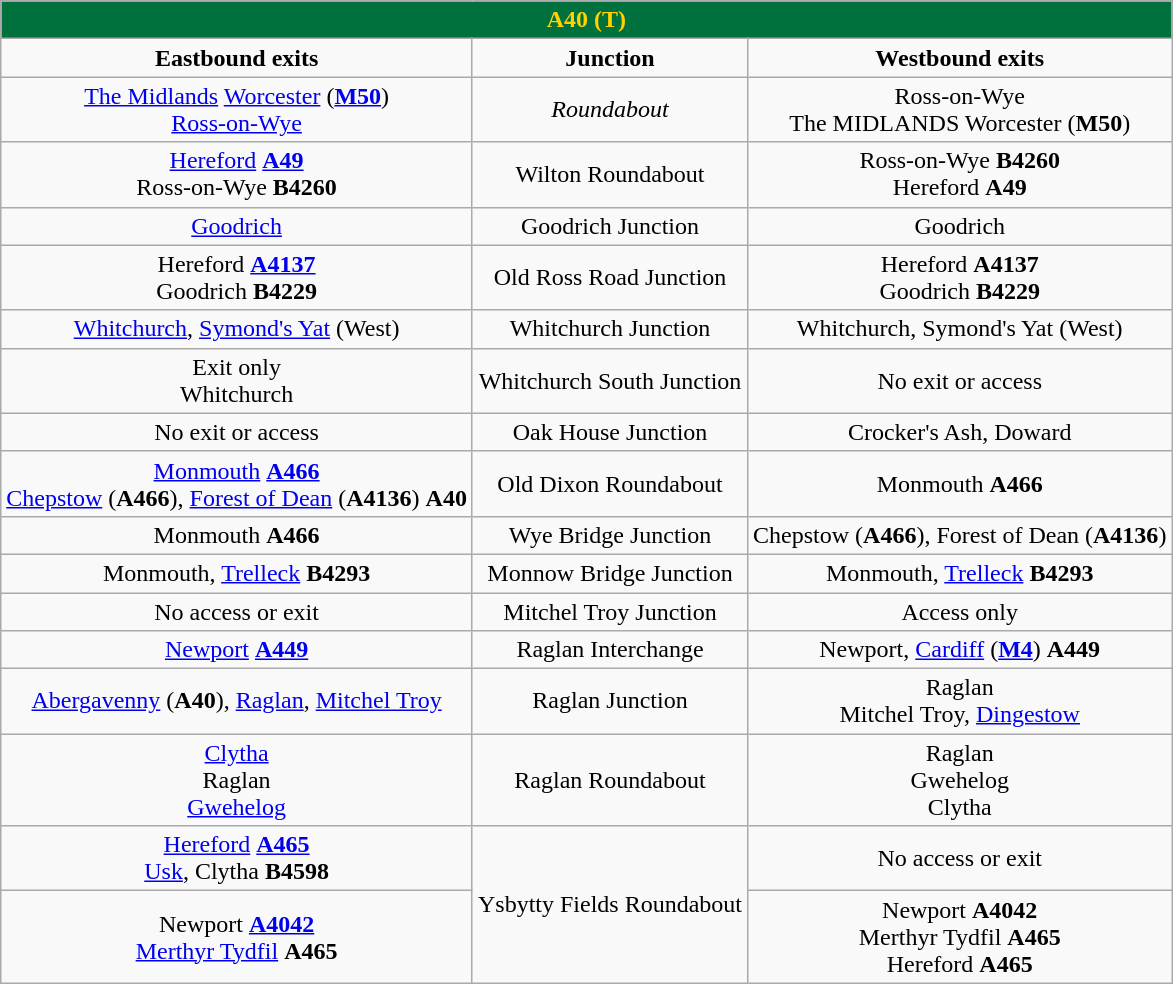<table border=1 cellpadding=2 style="margin-left:1em; margin-bottom: 1em; c border-collapse: collapse; " class="wikitable">
<tr align="center" bgcolor="#00703C" style="color: #ffd200;">
<td colspan="3"><strong>A40 (T)</strong></td>
</tr>
<tr align="center">
<td><strong>Eastbound exits</strong></td>
<td><strong>Junction</strong></td>
<td><strong>Westbound exits</strong></td>
</tr>
<tr align="center">
<td><a href='#'>The Midlands</a> <a href='#'>Worcester</a> (<strong><a href='#'>M50</a></strong>) <br> <a href='#'>Ross-on-Wye</a></td>
<td><em>Roundabout</em></td>
<td>Ross-on-Wye <br> The MIDLANDS Worcester (<strong>M50</strong>)</td>
</tr>
<tr align="center">
<td><a href='#'>Hereford</a> <strong><a href='#'>A49</a></strong> <br> Ross-on-Wye <strong>B4260</strong></td>
<td>Wilton Roundabout</td>
<td>Ross-on-Wye <strong>B4260</strong> <br> Hereford <strong>A49</strong></td>
</tr>
<tr align="center">
<td><a href='#'>Goodrich</a></td>
<td>Goodrich Junction</td>
<td>Goodrich</td>
</tr>
<tr align="center">
<td>Hereford <strong><a href='#'>A4137</a></strong> <br> Goodrich <strong>B4229</strong></td>
<td>Old Ross Road Junction</td>
<td>Hereford <strong>A4137</strong> <br> Goodrich <strong>B4229</strong></td>
</tr>
<tr align="center">
<td><a href='#'>Whitchurch</a>, <a href='#'>Symond's Yat</a> (West)</td>
<td>Whitchurch Junction</td>
<td>Whitchurch, Symond's Yat (West)</td>
</tr>
<tr align="center">
<td>Exit only <br> Whitchurch</td>
<td>Whitchurch South Junction</td>
<td>No exit or access</td>
</tr>
<tr align="center">
<td> No exit or access</td>
<td>Oak House Junction</td>
<td>Crocker's Ash, Doward</td>
</tr>
<tr align="center">
<td><a href='#'>Monmouth</a> <strong><a href='#'>A466</a></strong> <br> <a href='#'>Chepstow</a> (<strong>A466</strong>), <a href='#'>Forest of Dean</a> (<strong>A4136</strong>) <strong>A40</strong></td>
<td>Old Dixon Roundabout</td>
<td>Monmouth <strong>A466</strong></td>
</tr>
<tr align="center">
<td>Monmouth <strong>A466</strong></td>
<td>Wye Bridge Junction</td>
<td>Chepstow (<strong>A466</strong>), Forest of Dean (<strong>A4136</strong>)</td>
</tr>
<tr align="center">
<td>Monmouth, <a href='#'>Trelleck</a> <strong>B4293</strong></td>
<td>Monnow Bridge Junction</td>
<td>Monmouth, <a href='#'>Trelleck</a> <strong>B4293</strong></td>
</tr>
<tr align="center">
<td>No access or exit</td>
<td>Mitchel Troy Junction</td>
<td>Access only</td>
</tr>
<tr align="center">
<td><a href='#'>Newport</a> <strong><a href='#'>A449</a></strong></td>
<td>Raglan Interchange</td>
<td>Newport, <a href='#'>Cardiff</a> (<strong><a href='#'>M4</a></strong>) <strong>A449</strong></td>
</tr>
<tr align="center">
<td><a href='#'>Abergavenny</a> (<strong>A40</strong>), <a href='#'>Raglan</a>, <a href='#'>Mitchel Troy</a></td>
<td>Raglan Junction</td>
<td>Raglan <br> Mitchel Troy, <a href='#'>Dingestow</a></td>
</tr>
<tr align="center">
<td><a href='#'>Clytha</a> <br> Raglan <br> <a href='#'>Gwehelog</a></td>
<td>Raglan Roundabout</td>
<td>Raglan <br> Gwehelog <br> Clytha</td>
</tr>
<tr align="center">
<td><a href='#'>Hereford</a> <strong><a href='#'>A465</a></strong> <br> <a href='#'>Usk</a>, Clytha <strong>B4598</strong></td>
<td rowspan="2">Ysbytty Fields Roundabout</td>
<td>No access or exit</td>
</tr>
<tr align="center">
<td>Newport <strong><a href='#'>A4042</a></strong> <br> <a href='#'>Merthyr Tydfil</a> <strong>A465</strong></td>
<td>Newport <strong>A4042</strong><br> Merthyr Tydfil <strong>A465</strong> <br> Hereford <strong>A465</strong></td>
</tr>
</table>
